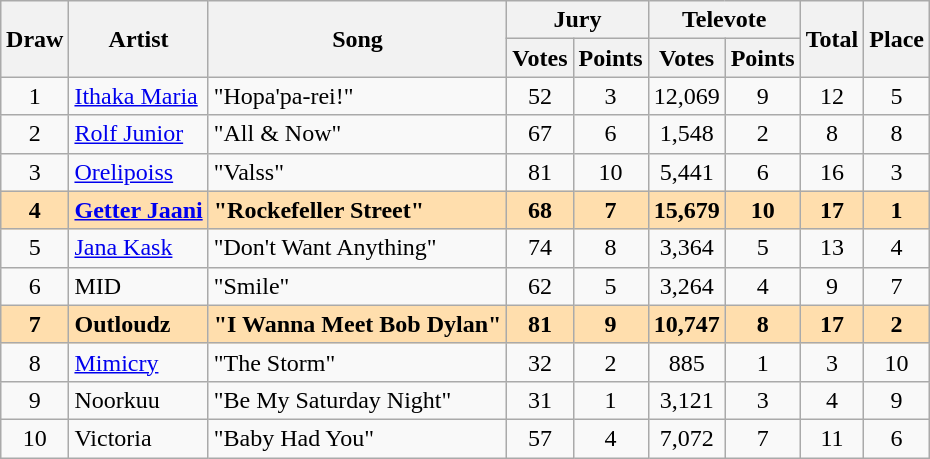<table class="sortable wikitable" style="margin: 1em auto 1em auto; text-align:center;">
<tr>
<th rowspan="2">Draw</th>
<th rowspan="2">Artist</th>
<th rowspan="2">Song</th>
<th colspan="2">Jury</th>
<th colspan="2">Televote</th>
<th rowspan="2">Total</th>
<th rowspan="2">Place</th>
</tr>
<tr>
<th>Votes</th>
<th>Points</th>
<th>Votes</th>
<th>Points</th>
</tr>
<tr>
<td>1</td>
<td align="left"><a href='#'>Ithaka Maria</a></td>
<td align="left">"Hopa'pa-rei!"</td>
<td>52</td>
<td>3</td>
<td>12,069</td>
<td>9</td>
<td>12</td>
<td>5</td>
</tr>
<tr>
<td>2</td>
<td align="left"><a href='#'>Rolf Junior</a></td>
<td align="left">"All & Now"</td>
<td>67</td>
<td>6</td>
<td>1,548</td>
<td>2</td>
<td>8</td>
<td>8</td>
</tr>
<tr>
<td>3</td>
<td align="left"><a href='#'>Orelipoiss</a></td>
<td align="left">"Valss"</td>
<td>81</td>
<td>10</td>
<td>5,441</td>
<td>6</td>
<td>16</td>
<td>3</td>
</tr>
<tr style="font-weight:bold; background:navajowhite;">
<td>4</td>
<td align="left"><a href='#'>Getter Jaani</a></td>
<td align="left">"Rockefeller Street"</td>
<td>68</td>
<td>7</td>
<td>15,679</td>
<td>10</td>
<td>17</td>
<td>1</td>
</tr>
<tr>
<td>5</td>
<td align="left"><a href='#'>Jana Kask</a></td>
<td align="left">"Don't Want Anything"</td>
<td>74</td>
<td>8</td>
<td>3,364</td>
<td>5</td>
<td>13</td>
<td>4</td>
</tr>
<tr>
<td>6</td>
<td align="left">MID</td>
<td align="left">"Smile"</td>
<td>62</td>
<td>5</td>
<td>3,264</td>
<td>4</td>
<td>9</td>
<td>7</td>
</tr>
<tr style="font-weight:bold; background:navajowhite;">
<td>7</td>
<td align="left">Outloudz</td>
<td align="left">"I Wanna Meet Bob Dylan"</td>
<td>81</td>
<td>9</td>
<td>10,747</td>
<td>8</td>
<td>17</td>
<td>2</td>
</tr>
<tr>
<td>8</td>
<td align="left"><a href='#'>Mimicry</a></td>
<td align="left">"The Storm"</td>
<td>32</td>
<td>2</td>
<td>885</td>
<td>1</td>
<td>3</td>
<td>10</td>
</tr>
<tr>
<td>9</td>
<td align="left">Noorkuu</td>
<td align="left">"Be My Saturday Night"</td>
<td>31</td>
<td>1</td>
<td>3,121</td>
<td>3</td>
<td>4</td>
<td>9</td>
</tr>
<tr>
<td>10</td>
<td align="left">Victoria</td>
<td align="left">"Baby Had You"</td>
<td>57</td>
<td>4</td>
<td>7,072</td>
<td>7</td>
<td>11</td>
<td>6</td>
</tr>
</table>
